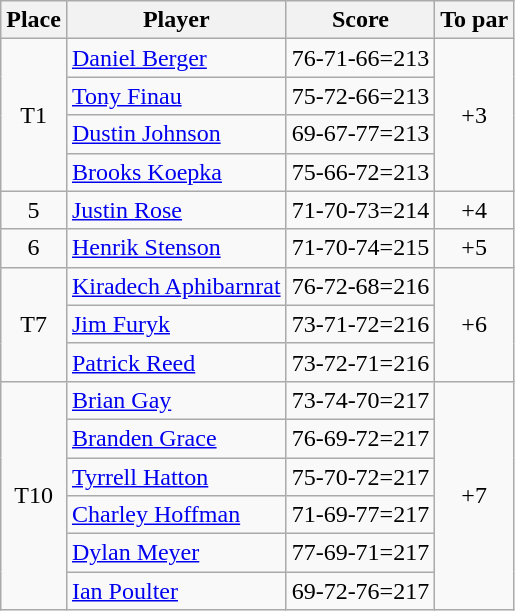<table class="wikitable">
<tr>
<th>Place</th>
<th>Player</th>
<th>Score</th>
<th>To par</th>
</tr>
<tr>
<td rowspan=4 align=center>T1</td>
<td> <a href='#'>Daniel Berger</a></td>
<td>76-71-66=213</td>
<td rowspan=4 align=center>+3</td>
</tr>
<tr>
<td> <a href='#'>Tony Finau</a></td>
<td>75-72-66=213</td>
</tr>
<tr>
<td> <a href='#'>Dustin Johnson</a></td>
<td>69-67-77=213</td>
</tr>
<tr>
<td> <a href='#'>Brooks Koepka</a></td>
<td>75-66-72=213</td>
</tr>
<tr>
<td align=center>5</td>
<td> <a href='#'>Justin Rose</a></td>
<td>71-70-73=214</td>
<td align=center>+4</td>
</tr>
<tr>
<td align=center>6</td>
<td> <a href='#'>Henrik Stenson</a></td>
<td>71-70-74=215</td>
<td align=center>+5</td>
</tr>
<tr>
<td rowspan=3 align=center>T7</td>
<td> <a href='#'>Kiradech Aphibarnrat</a></td>
<td>76-72-68=216</td>
<td rowspan=3 align=center>+6</td>
</tr>
<tr>
<td> <a href='#'>Jim Furyk</a></td>
<td>73-71-72=216</td>
</tr>
<tr>
<td> <a href='#'>Patrick Reed</a></td>
<td>73-72-71=216</td>
</tr>
<tr>
<td rowspan=6 align=center>T10</td>
<td> <a href='#'>Brian Gay</a></td>
<td>73-74-70=217</td>
<td rowspan=6 align=center>+7</td>
</tr>
<tr>
<td> <a href='#'>Branden Grace</a></td>
<td>76-69-72=217</td>
</tr>
<tr>
<td> <a href='#'>Tyrrell Hatton</a></td>
<td>75-70-72=217</td>
</tr>
<tr>
<td> <a href='#'>Charley Hoffman</a></td>
<td>71-69-77=217</td>
</tr>
<tr>
<td> <a href='#'>Dylan Meyer</a></td>
<td>77-69-71=217</td>
</tr>
<tr>
<td> <a href='#'>Ian Poulter</a></td>
<td>69-72-76=217</td>
</tr>
</table>
